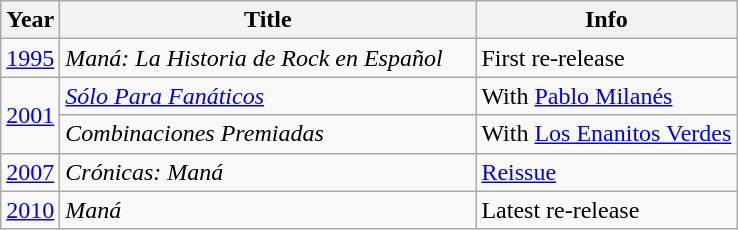<table class="wikitable">
<tr>
<th>Year</th>
<th width="270">Title</th>
<th>Info</th>
</tr>
<tr>
<td><a href='#'>1995</a></td>
<td><em>Maná: La Historia de Rock en Español</em></td>
<td>First re-release</td>
</tr>
<tr>
<td rowspan="2"><a href='#'>2001</a></td>
<td><em><a href='#'>Sólo Para Fanáticos</a></em></td>
<td>With <a href='#'>Pablo Milanés</a></td>
</tr>
<tr>
<td><em>Combinaciones Premiadas</em></td>
<td>With <a href='#'>Los Enanitos Verdes</a></td>
</tr>
<tr>
<td><a href='#'>2007</a></td>
<td><em>Crónicas: Maná</em></td>
<td><a href='#'>Reissue</a></td>
</tr>
<tr>
<td><a href='#'>2010</a></td>
<td><em>Maná</em></td>
<td>Latest re-release</td>
</tr>
</table>
